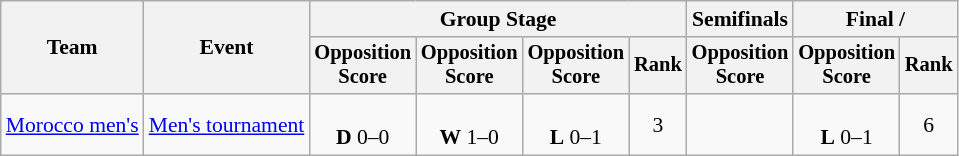<table class="wikitable" style="font-size:90%;text-align:center">
<tr>
<th rowspan="2">Team</th>
<th rowspan="2">Event</th>
<th colspan="4">Group Stage</th>
<th>Semifinals</th>
<th colspan="2">Final / </th>
</tr>
<tr style="font-size:95%">
<th>Opposition<br>Score</th>
<th>Opposition<br>Score</th>
<th>Opposition<br>Score</th>
<th>Rank</th>
<th>Opposition<br>Score</th>
<th>Opposition<br>Score</th>
<th>Rank</th>
</tr>
<tr>
<td align=left><a href='#'>Morocco men's</a></td>
<td align=left><a href='#'>Men's tournament</a></td>
<td><br><strong>D</strong> 0–0</td>
<td><br><strong>W</strong> 1–0</td>
<td><br><strong>L</strong> 0–1</td>
<td>3</td>
<td></td>
<td><br><strong>L</strong> 0–1</td>
<td>6</td>
</tr>
</table>
